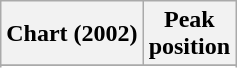<table class="wikitable sortable plainrowheaders" style="text-align:center">
<tr>
<th scope="col">Chart (2002)</th>
<th scope="col">Peak<br>position</th>
</tr>
<tr>
</tr>
<tr>
</tr>
</table>
